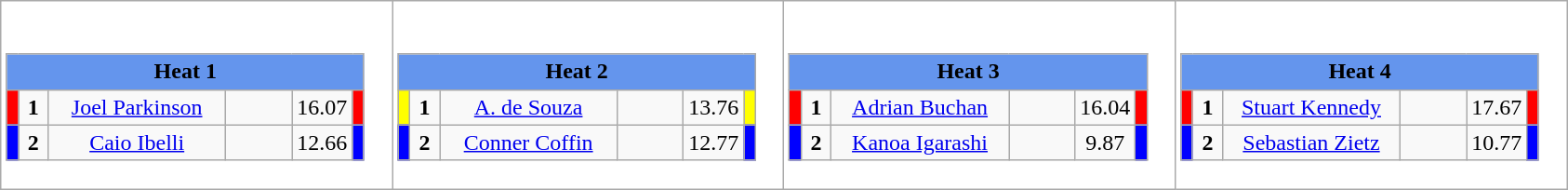<table class="wikitable" style="background:#fff;">
<tr>
<td><div><br><table class="wikitable">
<tr>
<td colspan="6"  style="text-align:center; background:#6495ed;"><strong>Heat 1</strong></td>
</tr>
<tr>
<td style="width:01px; background: #f00;"></td>
<td style="width:14px; text-align:center;"><strong>1</strong></td>
<td style="width:120px; text-align:center;"><a href='#'>Joel Parkinson</a></td>
<td style="width:40px; text-align:center;"></td>
<td style="width:20px; text-align:center;">16.07</td>
<td style="width:01px; background: #f00;"></td>
</tr>
<tr>
<td style="width:01px; background: #00f;"></td>
<td style="width:14px; text-align:center;"><strong>2</strong></td>
<td style="width:120px; text-align:center;"><a href='#'>Caio Ibelli</a></td>
<td style="width:40px; text-align:center;"></td>
<td style="width:20px; text-align:center;">12.66</td>
<td style="width:01px; background: #00f;"></td>
</tr>
</table>
</div></td>
<td><div><br><table class="wikitable">
<tr>
<td colspan="6"  style="text-align:center; background:#6495ed;"><strong>Heat 2</strong></td>
</tr>
<tr>
<td style="width:01px; background: #ff0;"></td>
<td style="width:14px; text-align:center;"><strong>1</strong></td>
<td style="width:120px; text-align:center;"><a href='#'>A. de Souza</a></td>
<td style="width:40px; text-align:center;"></td>
<td style="width:20px; text-align:center;">13.76</td>
<td style="width:01px; background: #ff0;"></td>
</tr>
<tr>
<td style="width:01px; background: #00f;"></td>
<td style="width:14px; text-align:center;"><strong>2</strong></td>
<td style="width:120px; text-align:center;"><a href='#'>Conner Coffin</a></td>
<td style="width:40px; text-align:center;"></td>
<td style="width:20px; text-align:center;">12.77</td>
<td style="width:01px; background: #00f;"></td>
</tr>
</table>
</div></td>
<td><div><br><table class="wikitable">
<tr>
<td colspan="6"  style="text-align:center; background:#6495ed;"><strong>Heat 3</strong></td>
</tr>
<tr>
<td style="width:01px; background: #f00;"></td>
<td style="width:14px; text-align:center;"><strong>1</strong></td>
<td style="width:120px; text-align:center;"><a href='#'>Adrian Buchan</a></td>
<td style="width:40px; text-align:center;"></td>
<td style="width:20px; text-align:center;">16.04</td>
<td style="width:01px; background: #f00;"></td>
</tr>
<tr>
<td style="width:01px; background: #00f;"></td>
<td style="width:14px; text-align:center;"><strong>2</strong></td>
<td style="width:120px; text-align:center;"><a href='#'>Kanoa Igarashi</a></td>
<td style="width:40px; text-align:center;"></td>
<td style="width:20px; text-align:center;">9.87</td>
<td style="width:01px; background: #00f;"></td>
</tr>
</table>
</div></td>
<td><div><br><table class="wikitable">
<tr>
<td colspan="6"  style="text-align:center; background:#6495ed;"><strong>Heat 4</strong></td>
</tr>
<tr>
<td style="width:01px; background: #f00;"></td>
<td style="width:14px; text-align:center;"><strong>1</strong></td>
<td style="width:120px; text-align:center;"><a href='#'>Stuart Kennedy</a></td>
<td style="width:40px; text-align:center;"></td>
<td style="width:20px; text-align:center;">17.67</td>
<td style="width:01px; background: #f00;"></td>
</tr>
<tr>
<td style="width:01px; background: #00f;"></td>
<td style="width:14px; text-align:center;"><strong>2</strong></td>
<td style="width:120px; text-align:center;"><a href='#'>Sebastian Zietz</a></td>
<td style="width:40px; text-align:center;"></td>
<td style="width:20px; text-align:center;">10.77</td>
<td style="width:01px; background: #00f;"></td>
</tr>
</table>
</div></td>
</tr>
</table>
